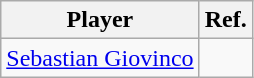<table class=wikitable>
<tr>
<th>Player</th>
<th>Ref.</th>
</tr>
<tr>
<td> <a href='#'>Sebastian Giovinco</a></td>
<td></td>
</tr>
</table>
